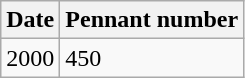<table class="wikitable">
<tr>
<th>Date</th>
<th>Pennant number</th>
</tr>
<tr>
<td>2000</td>
<td>450</td>
</tr>
</table>
